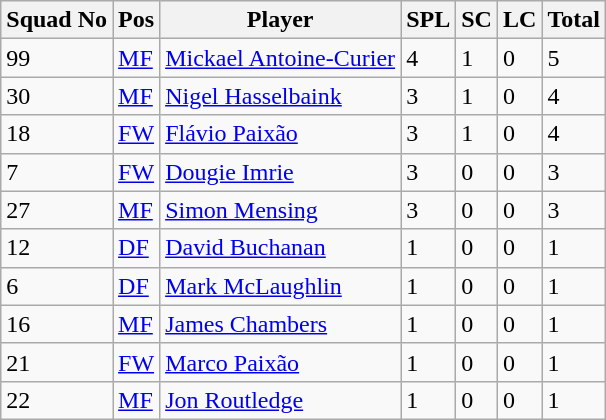<table class="wikitable">
<tr>
<th>Squad No</th>
<th>Pos</th>
<th>Player</th>
<th>SPL</th>
<th>SC</th>
<th>LC</th>
<th>Total</th>
</tr>
<tr>
<td>99</td>
<td><a href='#'>MF</a></td>
<td> <a href='#'>Mickael Antoine-Curier</a></td>
<td>4</td>
<td>1</td>
<td>0</td>
<td>5</td>
</tr>
<tr>
<td>30</td>
<td><a href='#'>MF</a></td>
<td> <a href='#'>Nigel Hasselbaink</a></td>
<td>3</td>
<td>1</td>
<td>0</td>
<td>4</td>
</tr>
<tr>
<td>18</td>
<td><a href='#'>FW</a></td>
<td> <a href='#'>Flávio Paixão</a></td>
<td>3</td>
<td>1</td>
<td>0</td>
<td>4</td>
</tr>
<tr>
<td>7</td>
<td><a href='#'>FW</a></td>
<td> <a href='#'>Dougie Imrie</a></td>
<td>3</td>
<td>0</td>
<td>0</td>
<td>3</td>
</tr>
<tr>
<td>27</td>
<td><a href='#'>MF</a></td>
<td> <a href='#'>Simon Mensing</a></td>
<td>3</td>
<td>0</td>
<td>0</td>
<td>3</td>
</tr>
<tr>
<td>12</td>
<td><a href='#'>DF</a></td>
<td> <a href='#'>David Buchanan</a></td>
<td>1</td>
<td>0</td>
<td>0</td>
<td>1</td>
</tr>
<tr>
<td>6</td>
<td><a href='#'>DF</a></td>
<td> <a href='#'>Mark McLaughlin</a></td>
<td>1</td>
<td>0</td>
<td>0</td>
<td>1</td>
</tr>
<tr>
<td>16</td>
<td><a href='#'>MF</a></td>
<td> <a href='#'>James Chambers</a></td>
<td>1</td>
<td>0</td>
<td>0</td>
<td>1</td>
</tr>
<tr>
<td>21</td>
<td><a href='#'>FW</a></td>
<td> <a href='#'>Marco Paixão</a></td>
<td>1</td>
<td>0</td>
<td>0</td>
<td>1</td>
</tr>
<tr>
<td>22</td>
<td><a href='#'>MF</a></td>
<td> <a href='#'>Jon Routledge</a></td>
<td>1</td>
<td>0</td>
<td>0</td>
<td>1</td>
</tr>
</table>
